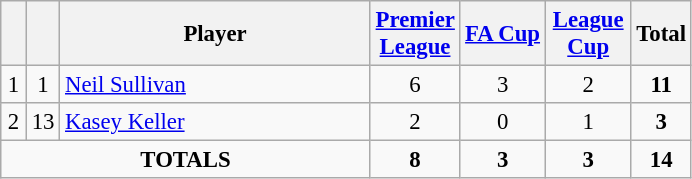<table class="wikitable sortable" style="font-size: 95%; text-align: center;">
<tr>
<th width=10></th>
<th width=10></th>
<th width=200>Player</th>
<th width=50><a href='#'>Premier League</a></th>
<th width=50><a href='#'>FA Cup</a></th>
<th width=50><a href='#'>League Cup</a></th>
<th>Total</th>
</tr>
<tr>
<td>1</td>
<td>1</td>
<td align="left"> <a href='#'>Neil Sullivan</a></td>
<td>6</td>
<td>3</td>
<td>2</td>
<td><strong>11</strong></td>
</tr>
<tr>
<td>2</td>
<td>13</td>
<td align="left"> <a href='#'>Kasey Keller</a></td>
<td>2</td>
<td>0</td>
<td>1</td>
<td><strong>3</strong></td>
</tr>
<tr>
<td colspan="3"><strong>TOTALS</strong></td>
<td><strong>8</strong></td>
<td><strong>3</strong></td>
<td><strong>3</strong></td>
<td><strong>14</strong></td>
</tr>
</table>
